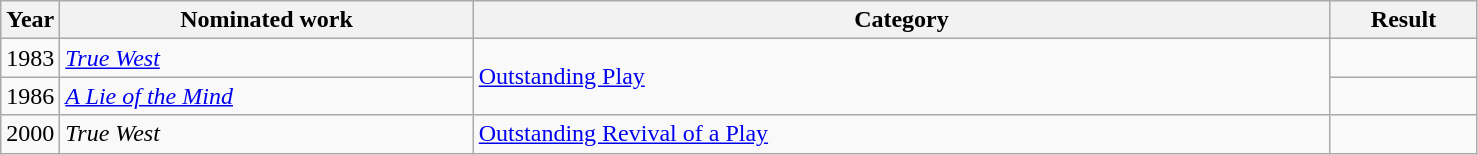<table class=wikitable>
<tr>
<th width=4%>Year</th>
<th width=28%>Nominated work</th>
<th width=58%>Category</th>
<th width=10%>Result</th>
</tr>
<tr>
<td>1983</td>
<td><em><a href='#'>True West</a></em></td>
<td rowspan=2><a href='#'>Outstanding Play</a></td>
<td></td>
</tr>
<tr>
<td>1986</td>
<td><em><a href='#'>A Lie of the Mind</a></em></td>
<td></td>
</tr>
<tr>
<td>2000</td>
<td><em>True West</em></td>
<td><a href='#'>Outstanding Revival of a Play</a></td>
<td></td>
</tr>
</table>
